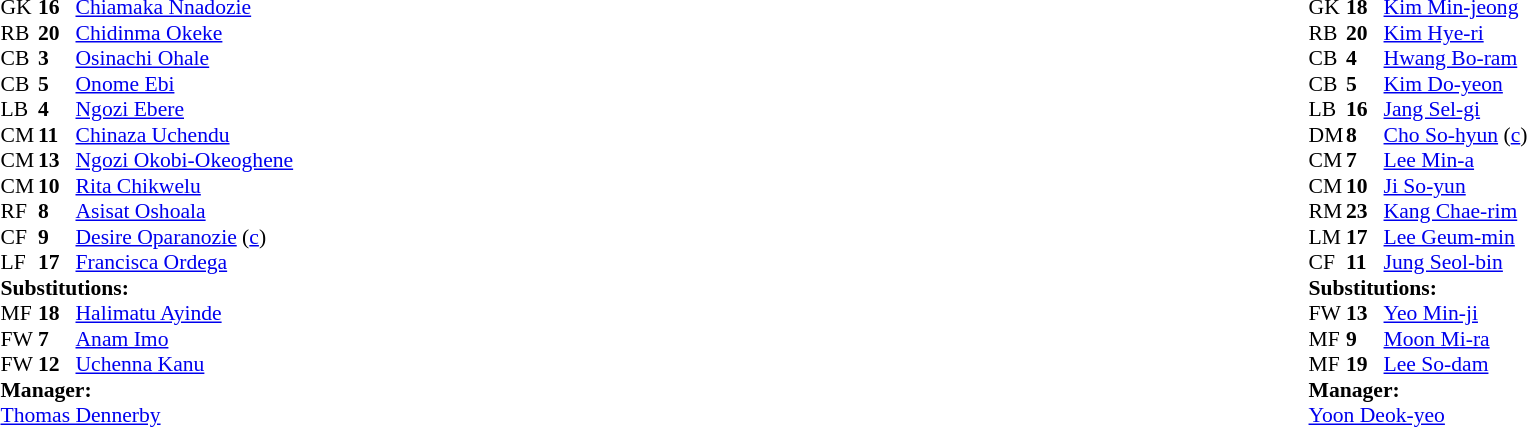<table width="100%">
<tr>
<td valign="top" width="40%"><br><table style="font-size:90%" cellspacing="0" cellpadding="0">
<tr>
<th width=25></th>
<th width=25></th>
</tr>
<tr>
<td>GK</td>
<td><strong>16</strong></td>
<td><a href='#'>Chiamaka Nnadozie</a></td>
</tr>
<tr>
<td>RB</td>
<td><strong>20</strong></td>
<td><a href='#'>Chidinma Okeke</a></td>
</tr>
<tr>
<td>CB</td>
<td><strong>3</strong></td>
<td><a href='#'>Osinachi Ohale</a></td>
</tr>
<tr>
<td>CB</td>
<td><strong>5</strong></td>
<td><a href='#'>Onome Ebi</a></td>
</tr>
<tr>
<td>LB</td>
<td><strong>4</strong></td>
<td><a href='#'>Ngozi Ebere</a></td>
</tr>
<tr>
<td>CM</td>
<td><strong>11</strong></td>
<td><a href='#'>Chinaza Uchendu</a></td>
<td></td>
<td></td>
</tr>
<tr>
<td>CM</td>
<td><strong>13</strong></td>
<td><a href='#'>Ngozi Okobi-Okeoghene</a></td>
</tr>
<tr>
<td>CM</td>
<td><strong>10</strong></td>
<td><a href='#'>Rita Chikwelu</a></td>
<td></td>
</tr>
<tr>
<td>RF</td>
<td><strong>8</strong></td>
<td><a href='#'>Asisat Oshoala</a></td>
<td></td>
<td></td>
</tr>
<tr>
<td>CF</td>
<td><strong>9</strong></td>
<td><a href='#'>Desire Oparanozie</a> (<a href='#'>c</a>)</td>
</tr>
<tr>
<td>LF</td>
<td><strong>17</strong></td>
<td><a href='#'>Francisca Ordega</a></td>
<td></td>
<td></td>
</tr>
<tr>
<td colspan=3><strong>Substitutions:</strong></td>
</tr>
<tr>
<td>MF</td>
<td><strong>18</strong></td>
<td><a href='#'>Halimatu Ayinde</a></td>
<td></td>
<td></td>
</tr>
<tr>
<td>FW</td>
<td><strong>7</strong></td>
<td><a href='#'>Anam Imo</a></td>
<td></td>
<td></td>
</tr>
<tr>
<td>FW</td>
<td><strong>12</strong></td>
<td><a href='#'>Uchenna Kanu</a></td>
<td></td>
<td></td>
</tr>
<tr>
<td colspan=3><strong>Manager:</strong></td>
</tr>
<tr>
<td colspan=3> <a href='#'>Thomas Dennerby</a></td>
</tr>
</table>
</td>
<td valign="top"></td>
<td valign="top" width="50%"><br><table style="font-size:90%; margin:auto" cellspacing="0" cellpadding="0">
<tr>
<th width=25></th>
<th width=25></th>
</tr>
<tr>
<td>GK</td>
<td><strong>18</strong></td>
<td><a href='#'>Kim Min-jeong</a></td>
</tr>
<tr>
<td>RB</td>
<td><strong>20</strong></td>
<td><a href='#'>Kim Hye-ri</a></td>
</tr>
<tr>
<td>CB</td>
<td><strong>4</strong></td>
<td><a href='#'>Hwang Bo-ram</a></td>
<td></td>
</tr>
<tr>
<td>CB</td>
<td><strong>5</strong></td>
<td><a href='#'>Kim Do-yeon</a></td>
</tr>
<tr>
<td>LB</td>
<td><strong>16</strong></td>
<td><a href='#'>Jang Sel-gi</a></td>
</tr>
<tr>
<td>DM</td>
<td><strong>8</strong></td>
<td><a href='#'>Cho So-hyun</a> (<a href='#'>c</a>)</td>
</tr>
<tr>
<td>CM</td>
<td><strong>7</strong></td>
<td><a href='#'>Lee Min-a</a></td>
<td></td>
<td></td>
</tr>
<tr>
<td>CM</td>
<td><strong>10</strong></td>
<td><a href='#'>Ji So-yun</a></td>
<td></td>
</tr>
<tr>
<td>RM</td>
<td><strong>23</strong></td>
<td><a href='#'>Kang Chae-rim</a></td>
<td></td>
<td></td>
</tr>
<tr>
<td>LM</td>
<td><strong>17</strong></td>
<td><a href='#'>Lee Geum-min</a></td>
</tr>
<tr>
<td>CF</td>
<td><strong>11</strong></td>
<td><a href='#'>Jung Seol-bin</a></td>
<td></td>
<td></td>
</tr>
<tr>
<td colspan=3><strong>Substitutions:</strong></td>
</tr>
<tr>
<td>FW</td>
<td><strong>13</strong></td>
<td><a href='#'>Yeo Min-ji</a></td>
<td></td>
<td></td>
</tr>
<tr>
<td>MF</td>
<td><strong>9</strong></td>
<td><a href='#'>Moon Mi-ra</a></td>
<td></td>
<td></td>
</tr>
<tr>
<td>MF</td>
<td><strong>19</strong></td>
<td><a href='#'>Lee So-dam</a></td>
<td></td>
<td></td>
</tr>
<tr>
<td colspan=3><strong>Manager:</strong></td>
</tr>
<tr>
<td colspan=3><a href='#'>Yoon Deok-yeo</a></td>
</tr>
</table>
</td>
</tr>
</table>
